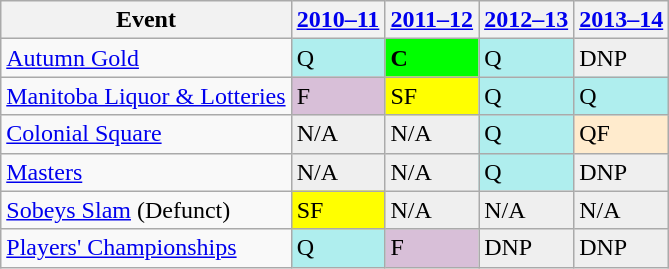<table class="wikitable">
<tr>
<th>Event</th>
<th><a href='#'>2010–11</a></th>
<th><a href='#'>2011–12</a></th>
<th><a href='#'>2012–13</a></th>
<th><a href='#'>2013–14</a></th>
</tr>
<tr>
<td><a href='#'>Autumn Gold</a></td>
<td style="background:#afeeee;">Q</td>
<td style="background:#0f0;"><strong>C</strong></td>
<td style="background:#afeeee;">Q</td>
<td style="background:#EFEFEF;">DNP</td>
</tr>
<tr>
<td><a href='#'>Manitoba Liquor & Lotteries</a></td>
<td style="background:thistle;">F</td>
<td style="background:yellow;">SF</td>
<td style="background:#afeeee;">Q</td>
<td style="background:#afeeee;">Q</td>
</tr>
<tr>
<td><a href='#'>Colonial Square</a></td>
<td style="background:#EFEFEF;">N/A</td>
<td style="background:#EFEFEF;">N/A</td>
<td style="background:#afeeee;">Q</td>
<td style="background:#ffebcd;">QF</td>
</tr>
<tr>
<td><a href='#'>Masters</a></td>
<td style="background:#EFEFEF;">N/A</td>
<td style="background:#EFEFEF;">N/A</td>
<td style="background:#afeeee;">Q</td>
<td style="background:#EFEFEF;">DNP</td>
</tr>
<tr>
<td><a href='#'>Sobeys Slam</a> (Defunct)</td>
<td style="background:yellow;">SF</td>
<td style="background:#EFEFEF;">N/A</td>
<td style="background:#EFEFEF;">N/A</td>
<td style="background:#EFEFEF;">N/A</td>
</tr>
<tr>
<td><a href='#'>Players' Championships</a></td>
<td style="background:#afeeee;">Q</td>
<td style="background:thistle;">F</td>
<td style="background:#EFEFEF;">DNP</td>
<td style="background:#EFEFEF;">DNP</td>
</tr>
</table>
